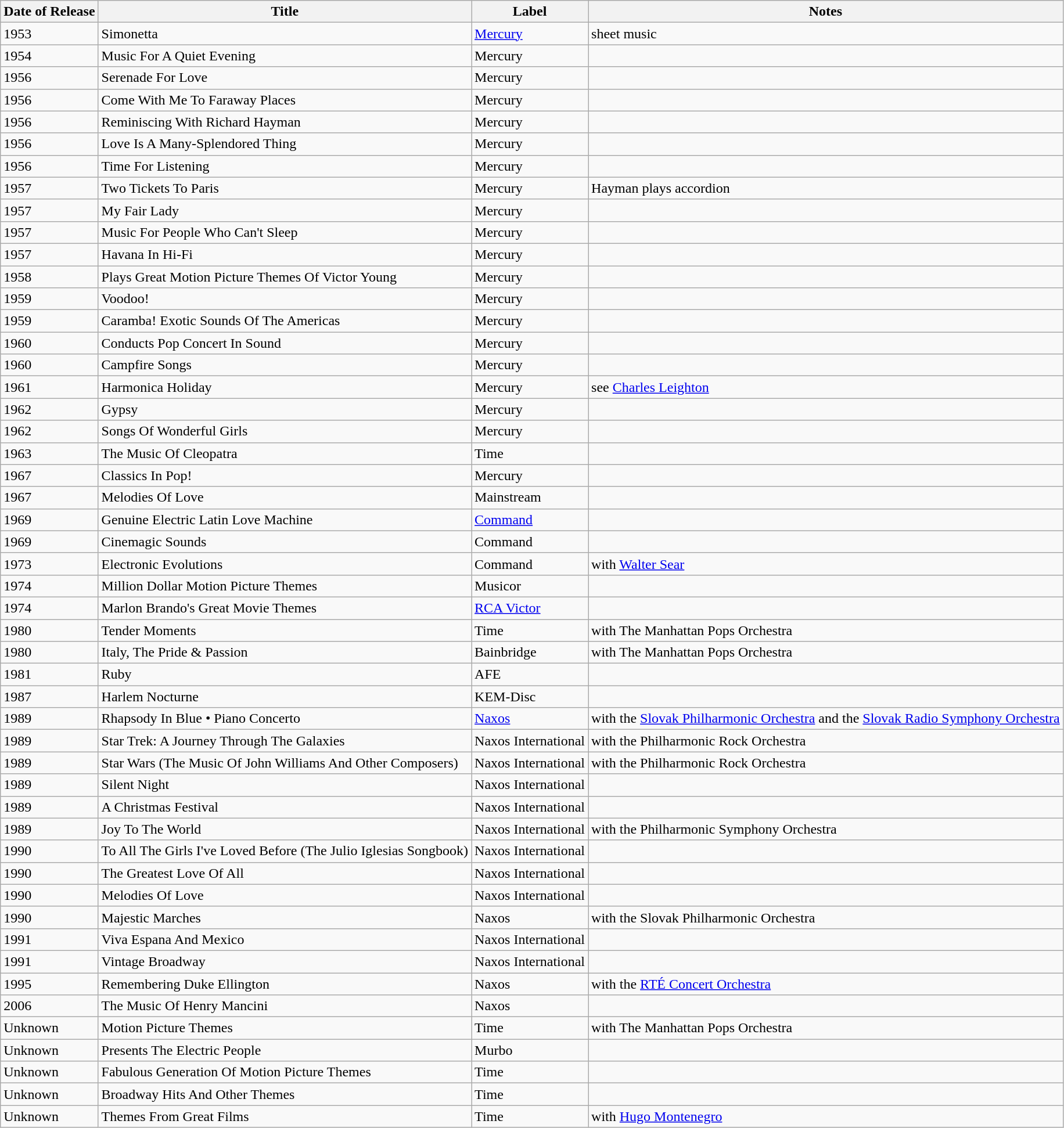<table class="wikitable">
<tr>
<th>Date of Release</th>
<th>Title</th>
<th>Label</th>
<th>Notes</th>
</tr>
<tr>
<td>1953</td>
<td>Simonetta</td>
<td><a href='#'>Mercury</a></td>
<td>sheet music</td>
</tr>
<tr>
<td>1954</td>
<td>Music For A Quiet Evening</td>
<td>Mercury</td>
<td></td>
</tr>
<tr>
<td>1956</td>
<td>Serenade For Love</td>
<td>Mercury</td>
<td></td>
</tr>
<tr>
<td>1956</td>
<td>Come With Me To Faraway Places</td>
<td>Mercury</td>
<td></td>
</tr>
<tr>
<td>1956</td>
<td>Reminiscing With Richard Hayman</td>
<td>Mercury</td>
<td></td>
</tr>
<tr>
<td>1956</td>
<td>Love Is A Many-Splendored Thing</td>
<td>Mercury</td>
<td></td>
</tr>
<tr>
<td>1956</td>
<td>Time For Listening</td>
<td>Mercury</td>
<td></td>
</tr>
<tr>
<td>1957</td>
<td>Two Tickets To Paris</td>
<td>Mercury</td>
<td>Hayman plays accordion</td>
</tr>
<tr>
<td>1957</td>
<td>My Fair Lady</td>
<td>Mercury</td>
<td></td>
</tr>
<tr>
<td>1957</td>
<td>Music For People Who Can't Sleep</td>
<td>Mercury</td>
<td></td>
</tr>
<tr>
<td>1957</td>
<td>Havana In Hi-Fi</td>
<td>Mercury</td>
<td></td>
</tr>
<tr>
<td>1958</td>
<td>Plays Great Motion Picture Themes Of Victor Young</td>
<td>Mercury</td>
<td></td>
</tr>
<tr>
<td>1959</td>
<td>Voodoo!</td>
<td>Mercury</td>
<td></td>
</tr>
<tr>
<td>1959</td>
<td>Caramba! Exotic Sounds Of The Americas</td>
<td>Mercury</td>
<td></td>
</tr>
<tr>
<td>1960</td>
<td>Conducts Pop Concert In Sound</td>
<td>Mercury</td>
<td></td>
</tr>
<tr>
<td>1960</td>
<td>Campfire Songs</td>
<td>Mercury</td>
<td></td>
</tr>
<tr>
<td>1961</td>
<td>Harmonica Holiday</td>
<td>Mercury</td>
<td>see <a href='#'>Charles Leighton</a></td>
</tr>
<tr>
<td>1962</td>
<td>Gypsy</td>
<td>Mercury</td>
<td></td>
</tr>
<tr>
<td>1962</td>
<td>Songs Of Wonderful Girls</td>
<td>Mercury</td>
<td></td>
</tr>
<tr>
<td>1963</td>
<td>The Music Of Cleopatra</td>
<td>Time</td>
<td></td>
</tr>
<tr>
<td>1967</td>
<td>Classics In Pop!</td>
<td>Mercury</td>
<td></td>
</tr>
<tr>
<td>1967</td>
<td>Melodies Of Love</td>
<td>Mainstream</td>
<td></td>
</tr>
<tr>
<td>1969</td>
<td>Genuine Electric Latin Love Machine</td>
<td><a href='#'>Command</a></td>
<td></td>
</tr>
<tr>
<td>1969</td>
<td>Cinemagic Sounds</td>
<td>Command</td>
<td></td>
</tr>
<tr>
<td>1973</td>
<td>Electronic Evolutions</td>
<td>Command</td>
<td>with <a href='#'>Walter Sear</a></td>
</tr>
<tr>
<td>1974</td>
<td>Million Dollar Motion Picture Themes</td>
<td>Musicor</td>
<td></td>
</tr>
<tr>
<td>1974</td>
<td>Marlon Brando's Great Movie Themes</td>
<td><a href='#'>RCA Victor</a></td>
<td></td>
</tr>
<tr>
<td>1980</td>
<td>Tender Moments</td>
<td>Time</td>
<td>with The Manhattan Pops Orchestra</td>
</tr>
<tr>
<td>1980</td>
<td>Italy, The Pride & Passion</td>
<td>Bainbridge</td>
<td>with The Manhattan Pops Orchestra</td>
</tr>
<tr>
<td>1981</td>
<td>Ruby</td>
<td>AFE</td>
<td></td>
</tr>
<tr>
<td>1987</td>
<td>Harlem Nocturne</td>
<td>KEM-Disc</td>
<td></td>
</tr>
<tr>
<td>1989</td>
<td>Rhapsody In Blue • Piano Concerto</td>
<td><a href='#'>Naxos</a></td>
<td>with the <a href='#'>Slovak Philharmonic Orchestra</a> and the <a href='#'>Slovak Radio Symphony Orchestra</a></td>
</tr>
<tr>
<td>1989</td>
<td>Star Trek: A Journey Through The Galaxies</td>
<td>Naxos International</td>
<td>with the Philharmonic Rock Orchestra</td>
</tr>
<tr>
<td>1989</td>
<td>Star Wars (The Music Of John Williams And Other Composers)</td>
<td>Naxos International</td>
<td>with the Philharmonic Rock Orchestra</td>
</tr>
<tr>
<td>1989</td>
<td>Silent Night</td>
<td>Naxos International</td>
<td></td>
</tr>
<tr>
<td>1989</td>
<td>A Christmas Festival</td>
<td>Naxos International</td>
<td></td>
</tr>
<tr>
<td>1989</td>
<td>Joy To The World</td>
<td>Naxos International</td>
<td>with the Philharmonic Symphony Orchestra</td>
</tr>
<tr>
<td>1990</td>
<td>To All The Girls I've Loved Before (The Julio Iglesias Songbook)</td>
<td>Naxos International</td>
<td></td>
</tr>
<tr>
<td>1990</td>
<td>The Greatest Love Of All</td>
<td>Naxos International</td>
<td></td>
</tr>
<tr>
<td>1990</td>
<td>Melodies Of Love</td>
<td>Naxos International</td>
<td></td>
</tr>
<tr>
<td>1990</td>
<td>Majestic Marches</td>
<td>Naxos</td>
<td>with the Slovak Philharmonic Orchestra</td>
</tr>
<tr>
<td>1991</td>
<td>Viva Espana And Mexico</td>
<td>Naxos International</td>
<td></td>
</tr>
<tr>
<td>1991</td>
<td>Vintage Broadway</td>
<td>Naxos International</td>
<td></td>
</tr>
<tr>
<td>1995</td>
<td>Remembering Duke Ellington</td>
<td>Naxos</td>
<td>with the <a href='#'>RTÉ Concert Orchestra</a></td>
</tr>
<tr>
<td>2006</td>
<td>The Music Of Henry Mancini</td>
<td>Naxos</td>
<td></td>
</tr>
<tr>
<td>Unknown</td>
<td>Motion Picture Themes</td>
<td>Time</td>
<td>with The Manhattan Pops Orchestra</td>
</tr>
<tr>
<td>Unknown</td>
<td>Presents The Electric People</td>
<td>Murbo</td>
<td></td>
</tr>
<tr>
<td>Unknown</td>
<td>Fabulous Generation Of Motion Picture Themes</td>
<td>Time</td>
<td></td>
</tr>
<tr>
<td>Unknown</td>
<td>Broadway Hits And Other Themes</td>
<td>Time</td>
<td></td>
</tr>
<tr>
<td>Unknown</td>
<td>Themes From Great Films</td>
<td>Time</td>
<td>with <a href='#'>Hugo Montenegro</a></td>
</tr>
</table>
